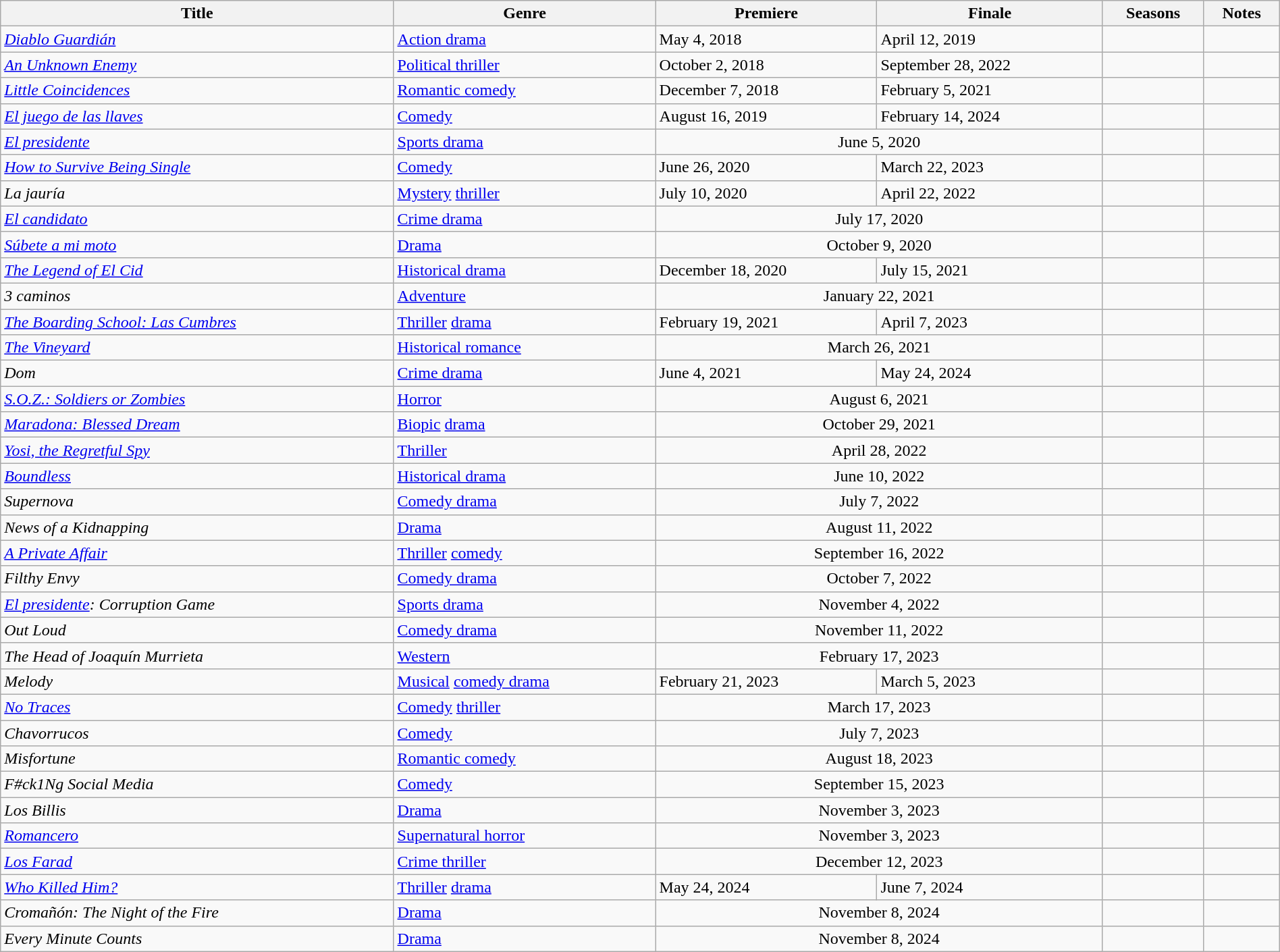<table class="wikitable sortable" style="width:100%;">
<tr>
<th>Title</th>
<th>Genre</th>
<th>Premiere</th>
<th>Finale</th>
<th>Seasons</th>
<th>Notes</th>
</tr>
<tr>
<td><em><a href='#'>Diablo Guardián</a></em></td>
<td><a href='#'>Action drama</a></td>
<td>May 4, 2018</td>
<td>April 12, 2019</td>
<td></td>
<td></td>
</tr>
<tr>
<td><em><a href='#'>An Unknown Enemy</a></em></td>
<td><a href='#'>Political thriller</a></td>
<td>October 2, 2018</td>
<td>September 28, 2022</td>
<td></td>
<td></td>
</tr>
<tr>
<td><em><a href='#'>Little Coincidences</a></em></td>
<td><a href='#'>Romantic comedy</a></td>
<td>December 7, 2018</td>
<td>February 5, 2021</td>
<td></td>
<td></td>
</tr>
<tr>
<td><em><a href='#'>El juego de las llaves</a></em></td>
<td><a href='#'>Comedy</a></td>
<td>August 16, 2019</td>
<td>February 14, 2024</td>
<td></td>
<td></td>
</tr>
<tr>
<td><em><a href='#'>El presidente</a></em></td>
<td><a href='#'>Sports drama</a></td>
<td colspan="2" style="text-align:center">June 5, 2020</td>
<td></td>
<td></td>
</tr>
<tr>
<td><em><a href='#'>How to Survive Being Single</a></em></td>
<td><a href='#'>Comedy</a></td>
<td>June 26, 2020</td>
<td>March 22, 2023</td>
<td></td>
<td></td>
</tr>
<tr>
<td><em>La jauría</em></td>
<td><a href='#'>Mystery</a> <a href='#'>thriller</a></td>
<td>July 10, 2020</td>
<td>April 22, 2022</td>
<td></td>
<td></td>
</tr>
<tr>
<td><em><a href='#'>El candidato</a></em></td>
<td><a href='#'>Crime drama</a></td>
<td colspan="2" style="text-align:center">July 17, 2020</td>
<td></td>
<td></td>
</tr>
<tr>
<td><em><a href='#'>Súbete a mi moto</a></em></td>
<td><a href='#'>Drama</a></td>
<td colspan="2" style="text-align:center">October 9, 2020</td>
<td></td>
<td></td>
</tr>
<tr>
<td><em><a href='#'>The Legend of El Cid</a></em></td>
<td><a href='#'>Historical drama</a></td>
<td>December 18, 2020</td>
<td>July 15, 2021</td>
<td></td>
<td></td>
</tr>
<tr>
<td><em>3 caminos</em></td>
<td><a href='#'>Adventure</a></td>
<td colspan="2" style="text-align:center">January 22, 2021</td>
<td></td>
<td></td>
</tr>
<tr>
<td><em><a href='#'>The Boarding School: Las Cumbres</a></em></td>
<td><a href='#'>Thriller</a> <a href='#'>drama</a></td>
<td>February 19, 2021</td>
<td>April 7, 2023</td>
<td></td>
<td></td>
</tr>
<tr>
<td><em><a href='#'>The Vineyard</a></em></td>
<td><a href='#'>Historical romance</a></td>
<td colspan="2" style="text-align:center">March 26, 2021</td>
<td></td>
<td></td>
</tr>
<tr>
<td><em>Dom</em></td>
<td><a href='#'>Crime drama</a></td>
<td>June 4, 2021</td>
<td>May 24, 2024</td>
<td></td>
<td></td>
</tr>
<tr>
<td><em><a href='#'>S.O.Z.: Soldiers or Zombies</a></em></td>
<td><a href='#'>Horror</a></td>
<td colspan="2" style="text-align:center">August 6, 2021</td>
<td></td>
<td></td>
</tr>
<tr>
<td><em><a href='#'>Maradona: Blessed Dream</a></em></td>
<td><a href='#'>Biopic</a> <a href='#'>drama</a></td>
<td colspan="2" style="text-align:center">October 29, 2021</td>
<td></td>
<td></td>
</tr>
<tr>
<td><em><a href='#'>Yosi, the Regretful Spy</a></em></td>
<td><a href='#'>Thriller</a></td>
<td colspan="2" style="text-align:center">April 28, 2022</td>
<td></td>
<td></td>
</tr>
<tr>
<td><em><a href='#'>Boundless</a></em></td>
<td><a href='#'>Historical drama</a></td>
<td colspan="2" style="text-align:center">June 10, 2022</td>
<td></td>
<td></td>
</tr>
<tr>
<td><em>Supernova</em></td>
<td><a href='#'>Comedy drama</a></td>
<td colspan="2" style="text-align:center">July 7, 2022</td>
<td></td>
<td></td>
</tr>
<tr>
<td><em>News of a Kidnapping</em></td>
<td><a href='#'>Drama</a></td>
<td colspan="2" style="text-align:center">August 11, 2022</td>
<td></td>
<td></td>
</tr>
<tr>
<td><em><a href='#'>A Private Affair</a></em></td>
<td><a href='#'>Thriller</a> <a href='#'>comedy</a></td>
<td colspan="2" style="text-align:center">September 16, 2022</td>
<td></td>
<td></td>
</tr>
<tr>
<td><em>Filthy Envy</em></td>
<td><a href='#'>Comedy drama</a></td>
<td colspan="2" style="text-align:center">October 7, 2022</td>
<td></td>
<td></td>
</tr>
<tr>
<td><em><a href='#'>El presidente</a>: Corruption Game</em></td>
<td><a href='#'>Sports drama</a></td>
<td colspan="2" style="text-align:center">November 4, 2022</td>
<td></td>
<td></td>
</tr>
<tr>
<td><em>Out Loud</em></td>
<td><a href='#'>Comedy drama</a></td>
<td colspan="2" style="text-align:center">November 11, 2022</td>
<td></td>
<td></td>
</tr>
<tr>
<td><em>The Head of Joaquín Murrieta</em></td>
<td><a href='#'>Western</a></td>
<td colspan="2" style="text-align:center">February 17, 2023</td>
<td></td>
<td></td>
</tr>
<tr>
<td><em>Melody</em></td>
<td><a href='#'>Musical</a> <a href='#'>comedy drama</a></td>
<td>February 21, 2023</td>
<td>March 5, 2023</td>
<td></td>
<td></td>
</tr>
<tr>
<td><em><a href='#'>No Traces</a></em></td>
<td><a href='#'>Comedy</a> <a href='#'>thriller</a></td>
<td colspan="2" style="text-align:center">March 17, 2023</td>
<td></td>
<td></td>
</tr>
<tr>
<td><em>Chavorrucos</em></td>
<td><a href='#'>Comedy</a></td>
<td colspan="2" style="text-align:center">July 7, 2023</td>
<td></td>
<td></td>
</tr>
<tr>
<td><em>Misfortune</em></td>
<td><a href='#'>Romantic comedy</a></td>
<td colspan="2" style="text-align:center">August 18, 2023</td>
<td></td>
<td></td>
</tr>
<tr>
<td><em>F#ck1Ng Social Media</em></td>
<td><a href='#'>Comedy</a></td>
<td colspan="2" style="text-align:center">September 15, 2023</td>
<td></td>
<td></td>
</tr>
<tr>
<td><em>Los Billis</em></td>
<td><a href='#'>Drama</a></td>
<td colspan="2" style="text-align:center">November 3, 2023</td>
<td></td>
<td></td>
</tr>
<tr>
<td><em><a href='#'>Romancero</a></em></td>
<td><a href='#'>Supernatural horror</a></td>
<td colspan="2" style="text-align:center">November 3, 2023</td>
<td></td>
<td></td>
</tr>
<tr>
<td><em><a href='#'>Los Farad</a></em></td>
<td><a href='#'>Crime thriller</a></td>
<td colspan="2" style="text-align:center">December 12, 2023</td>
<td></td>
<td></td>
</tr>
<tr>
<td><em><a href='#'>Who Killed Him?</a></em></td>
<td><a href='#'>Thriller</a> <a href='#'>drama</a></td>
<td>May 24, 2024</td>
<td>June 7, 2024</td>
<td></td>
<td></td>
</tr>
<tr>
<td><em>Cromañón: The Night of the Fire</em></td>
<td><a href='#'>Drama</a></td>
<td colspan="2" style="text-align:center">November 8, 2024</td>
<td></td>
<td></td>
</tr>
<tr>
<td><em>Every Minute Counts</em></td>
<td><a href='#'>Drama</a></td>
<td colspan="2" style="text-align:center">November 8, 2024</td>
<td></td>
<td></td>
</tr>
</table>
